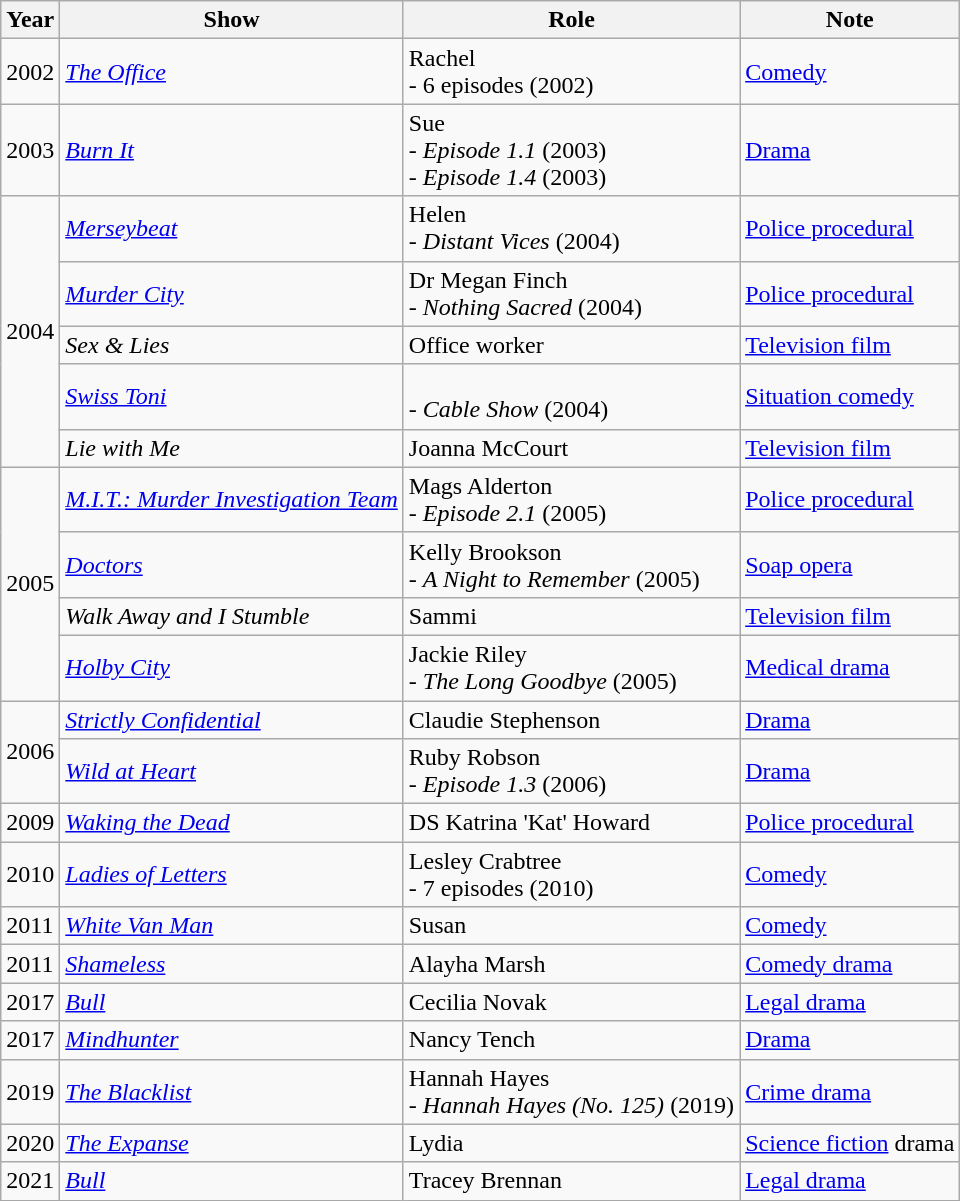<table class="wikitable">
<tr>
<th>Year</th>
<th>Show</th>
<th>Role</th>
<th>Note</th>
</tr>
<tr>
<td rowspan="1">2002</td>
<td><em><a href='#'>The Office</a></em></td>
<td>Rachel<br>- 6 episodes (2002)</td>
<td><a href='#'>Comedy</a></td>
</tr>
<tr>
<td rowspan="1">2003</td>
<td><em><a href='#'>Burn It</a></em></td>
<td>Sue<br>- <em>Episode 1.1</em> (2003)<br>- <em>Episode 1.4</em> (2003)</td>
<td><a href='#'>Drama</a></td>
</tr>
<tr>
<td rowspan="5">2004</td>
<td><em><a href='#'>Merseybeat</a></em></td>
<td>Helen<br>- <em>Distant Vices</em> (2004)</td>
<td><a href='#'>Police procedural</a></td>
</tr>
<tr>
<td><em><a href='#'>Murder City</a></em></td>
<td>Dr Megan Finch<br>- <em>Nothing Sacred</em> (2004)</td>
<td><a href='#'>Police procedural</a></td>
</tr>
<tr>
<td><em>Sex & Lies</em></td>
<td>Office worker</td>
<td><a href='#'>Television film</a></td>
</tr>
<tr>
<td><em><a href='#'>Swiss Toni</a></em></td>
<td><br>- <em>Cable Show</em> (2004)</td>
<td><a href='#'>Situation comedy</a></td>
</tr>
<tr>
<td><em>Lie with Me</em></td>
<td>Joanna McCourt</td>
<td><a href='#'>Television film</a></td>
</tr>
<tr>
<td rowspan="4">2005</td>
<td><em><a href='#'>M.I.T.: Murder Investigation Team</a></em></td>
<td>Mags Alderton<br>- <em>Episode 2.1</em> (2005)</td>
<td><a href='#'>Police procedural</a></td>
</tr>
<tr>
<td><em><a href='#'>Doctors</a></em></td>
<td>Kelly Brookson<br>- <em>A Night to Remember</em> (2005)</td>
<td><a href='#'>Soap opera</a></td>
</tr>
<tr>
<td><em>Walk Away and I Stumble</em></td>
<td>Sammi</td>
<td><a href='#'>Television film</a></td>
</tr>
<tr>
<td><em><a href='#'>Holby City</a></em></td>
<td>Jackie Riley<br>- <em>The Long Goodbye</em> (2005)</td>
<td><a href='#'>Medical drama</a></td>
</tr>
<tr>
<td rowspan="2">2006</td>
<td><em><a href='#'>Strictly Confidential</a></em></td>
<td>Claudie Stephenson</td>
<td><a href='#'>Drama</a></td>
</tr>
<tr>
<td><em><a href='#'>Wild at Heart</a></em></td>
<td>Ruby Robson<br>- <em>Episode 1.3</em> (2006)</td>
<td><a href='#'>Drama</a></td>
</tr>
<tr>
<td rowspan="1">2009</td>
<td><em><a href='#'>Waking the Dead</a></em></td>
<td>DS Katrina 'Kat' Howard</td>
<td><a href='#'>Police procedural</a></td>
</tr>
<tr>
<td rowspan="1">2010</td>
<td><em><a href='#'>Ladies of Letters</a></em></td>
<td>Lesley Crabtree<br>- 7 episodes (2010)</td>
<td><a href='#'>Comedy</a></td>
</tr>
<tr>
<td rowspan="1">2011</td>
<td><em><a href='#'>White Van Man</a></em></td>
<td>Susan</td>
<td><a href='#'>Comedy</a></td>
</tr>
<tr>
<td rowspan="1">2011</td>
<td><em><a href='#'>Shameless</a></em></td>
<td>Alayha Marsh</td>
<td><a href='#'>Comedy drama</a></td>
</tr>
<tr>
<td rowspan="1">2017</td>
<td><em><a href='#'>Bull</a></em></td>
<td>Cecilia Novak</td>
<td><a href='#'>Legal drama</a></td>
</tr>
<tr>
<td rowspan="1">2017</td>
<td><em><a href='#'>Mindhunter</a></em></td>
<td>Nancy Tench</td>
<td><a href='#'>Drama</a></td>
</tr>
<tr>
<td rowspan="1">2019</td>
<td><em><a href='#'>The Blacklist</a></em></td>
<td>Hannah Hayes<br>- <em>Hannah Hayes (No. 125)</em> (2019)</td>
<td><a href='#'>Crime drama</a></td>
</tr>
<tr>
<td rowspan="1">2020</td>
<td><em><a href='#'>The Expanse</a></em></td>
<td>Lydia</td>
<td><a href='#'>Science fiction</a> drama</td>
</tr>
<tr>
<td rowspan="1">2021</td>
<td><em><a href='#'>Bull</a></em></td>
<td>Tracey Brennan</td>
<td><a href='#'>Legal drama</a></td>
</tr>
</table>
